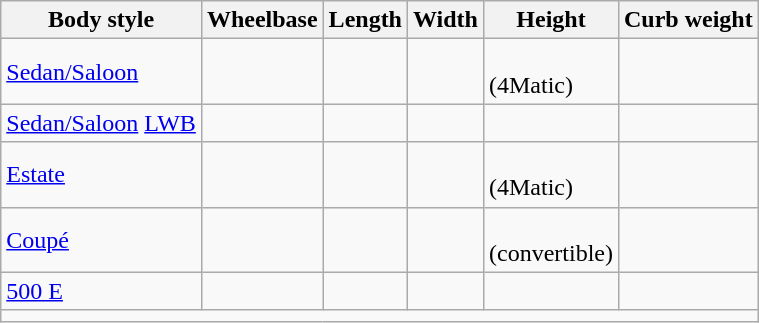<table class="wikitable">
<tr>
<th>Body style</th>
<th>Wheelbase</th>
<th>Length</th>
<th>Width</th>
<th>Height</th>
<th>Curb weight</th>
</tr>
<tr>
<td><a href='#'>Sedan/Saloon</a></td>
<td></td>
<td></td>
<td></td>
<td><br> (4Matic)</td>
<td></td>
</tr>
<tr>
<td><a href='#'>Sedan/Saloon</a> <a href='#'>LWB</a></td>
<td></td>
<td></td>
<td></td>
<td></td>
<td></td>
</tr>
<tr>
<td><a href='#'>Estate</a></td>
<td></td>
<td></td>
<td></td>
<td><br> (4Matic)</td>
<td></td>
</tr>
<tr>
<td><a href='#'>Coupé</a></td>
<td></td>
<td></td>
<td></td>
<td><br> (convertible)</td>
<td></td>
</tr>
<tr>
<td><a href='#'>500 E</a></td>
<td></td>
<td></td>
<td></td>
<td></td>
<td></td>
</tr>
<tr>
<td colspan="6" style="text-align:center;"></td>
</tr>
</table>
